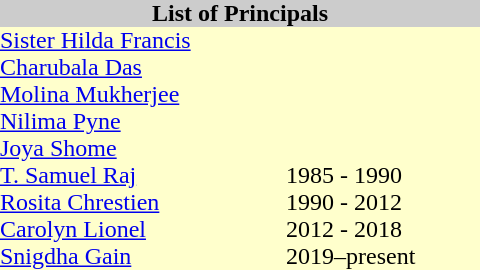<table class="toccolours" style="fix: right; margin-right: 1em; font-size: 100%; background:#ffffcc; color:black; width:20em; max-width: 75%;" cellspacing="0" cellpadding="0">
<tr>
<th style="background-color:#cccccc;" colspan=2>List of Principals</th>
</tr>
<tr>
<td style="text-align: left;"></td>
</tr>
<tr>
<td><a href='#'>Sister Hilda Francis</a></td>
<td></td>
</tr>
<tr>
<td><a href='#'>Charubala Das</a></td>
<td></td>
</tr>
<tr>
<td><a href='#'>Molina Mukherjee</a></td>
<td></td>
</tr>
<tr>
<td><a href='#'>Nilima Pyne</a></td>
<td></td>
</tr>
<tr>
<td><a href='#'>Joya Shome</a></td>
<td></td>
</tr>
<tr>
<td><a href='#'>T. Samuel Raj</a></td>
<td>1985 - 1990</td>
</tr>
<tr>
<td><a href='#'>Rosita Chrestien</a></td>
<td>1990 - 2012</td>
</tr>
<tr>
<td><a href='#'>Carolyn Lionel</a></td>
<td>2012 - 2018</td>
</tr>
<tr>
<td><a href='#'>Snigdha Gain</a></td>
<td>2019–present</td>
</tr>
</table>
